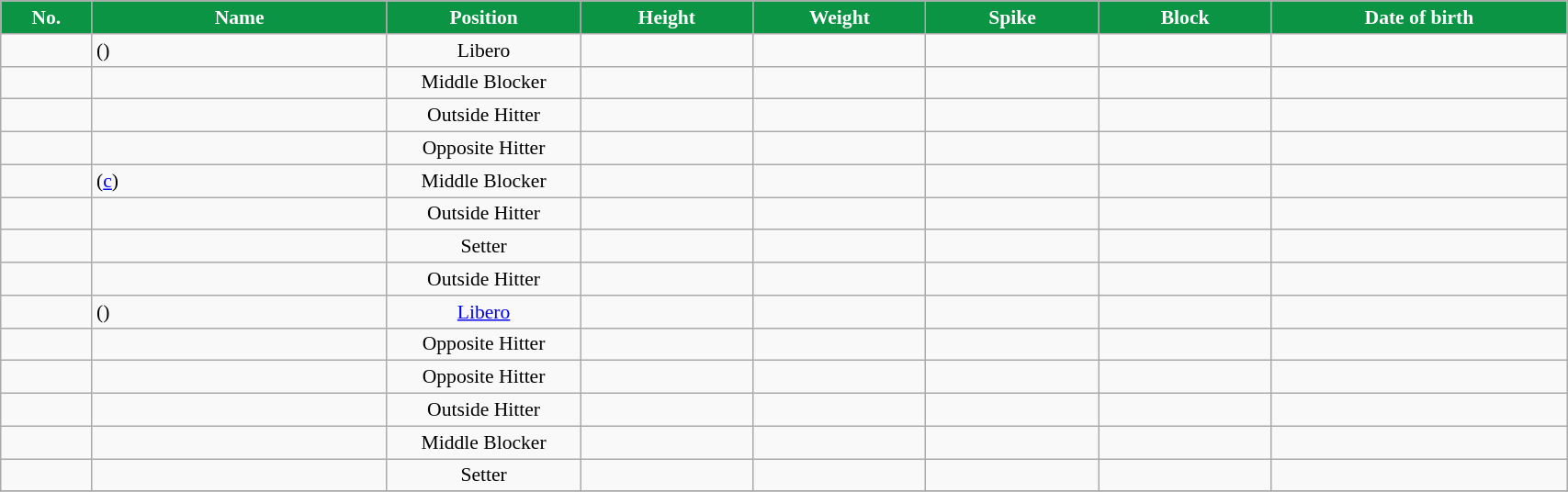<table class="wikitable sortable" style="font-size:90%; text-align:center; width:90%;">
<tr>
<th style="width:4em;background:#0b9444; color:white;">No.</th>
<th style="width:14em; background:#0b9444; color:white;">Name</th>
<th style="width:9em; background:#0b9444; color:white;">Position</th>
<th style="width:8em; background:#0b9444; color:white;">Height</th>
<th style="width:8em; background:#0b9444; color:white;">Weight</th>
<th style="width:8em; background:#0b9444; color:white;">Spike</th>
<th style="width:8em; background:#0b9444; color:white;">Block</th>
<th style="width:14em; background:#0b9444; color:white;">Date of birth</th>
</tr>
<tr>
<td></td>
<td align=left>  ()</td>
<td>Libero</td>
<td></td>
<td></td>
<td></td>
<td></td>
<td align=right></td>
</tr>
<tr>
<td></td>
<td align=left> </td>
<td>Middle Blocker</td>
<td></td>
<td></td>
<td></td>
<td></td>
<td align=right></td>
</tr>
<tr>
<td></td>
<td align=left> </td>
<td>Outside Hitter</td>
<td></td>
<td></td>
<td></td>
<td></td>
<td align=right></td>
</tr>
<tr>
<td></td>
<td align=left> </td>
<td>Opposite Hitter</td>
<td></td>
<td></td>
<td></td>
<td></td>
<td align=right></td>
</tr>
<tr>
<td></td>
<td align=left>  (<a href='#'>c</a>)</td>
<td>Middle Blocker</td>
<td></td>
<td></td>
<td></td>
<td></td>
<td align=right></td>
</tr>
<tr>
<td></td>
<td align=left> </td>
<td>Outside Hitter</td>
<td></td>
<td></td>
<td></td>
<td></td>
<td align=right></td>
</tr>
<tr>
<td></td>
<td align=left> </td>
<td>Setter</td>
<td></td>
<td></td>
<td></td>
<td></td>
<td align=right></td>
</tr>
<tr>
<td></td>
<td align=left> </td>
<td>Outside Hitter</td>
<td></td>
<td></td>
<td></td>
<td></td>
<td align=right></td>
</tr>
<tr>
<td></td>
<td align=left>  ()</td>
<td><a href='#'>Libero</a></td>
<td></td>
<td></td>
<td></td>
<td></td>
<td align=right></td>
</tr>
<tr>
<td></td>
<td align=left> </td>
<td>Opposite Hitter</td>
<td></td>
<td></td>
<td></td>
<td></td>
<td align=right></td>
</tr>
<tr>
<td></td>
<td align=left> </td>
<td>Opposite Hitter</td>
<td></td>
<td></td>
<td></td>
<td></td>
<td align=right></td>
</tr>
<tr>
<td></td>
<td align=left> </td>
<td>Outside Hitter</td>
<td></td>
<td></td>
<td></td>
<td></td>
<td align=right></td>
</tr>
<tr>
<td></td>
<td align=left> </td>
<td>Middle Blocker</td>
<td></td>
<td></td>
<td></td>
<td></td>
<td align=right></td>
</tr>
<tr>
<td></td>
<td align=left> </td>
<td>Setter</td>
<td></td>
<td></td>
<td></td>
<td></td>
<td align=right></td>
</tr>
<tr>
</tr>
</table>
